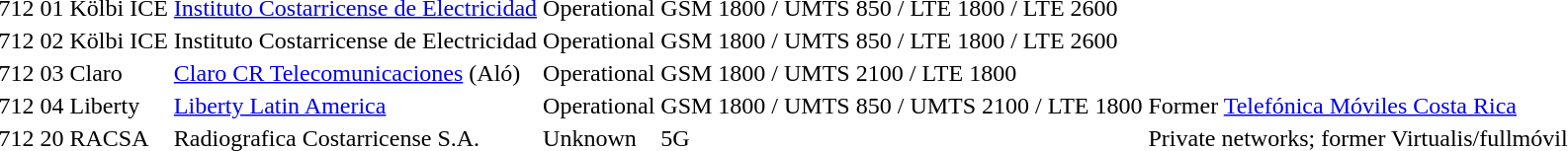<table>
<tr>
<td>712</td>
<td>01</td>
<td>Kölbi ICE</td>
<td><a href='#'>Instituto Costarricense de Electricidad</a></td>
<td>Operational</td>
<td>GSM 1800 / UMTS 850 / LTE 1800 / LTE 2600</td>
<td></td>
</tr>
<tr>
<td>712</td>
<td>02</td>
<td>Kölbi ICE</td>
<td>Instituto Costarricense de Electricidad</td>
<td>Operational</td>
<td>GSM 1800 / UMTS 850 / LTE 1800 / LTE 2600</td>
<td></td>
</tr>
<tr>
<td>712</td>
<td>03</td>
<td>Claro</td>
<td><a href='#'>Claro CR Telecomunicaciones</a> (Aló)</td>
<td>Operational</td>
<td>GSM 1800 / UMTS 2100 / LTE 1800</td>
<td></td>
</tr>
<tr>
<td>712</td>
<td>04</td>
<td>Liberty</td>
<td><a href='#'>Liberty Latin America</a></td>
<td>Operational</td>
<td>GSM 1800 / UMTS 850 / UMTS 2100 / LTE 1800</td>
<td>Former <a href='#'>Telefónica Móviles Costa Rica</a></td>
</tr>
<tr>
<td>712</td>
<td>20</td>
<td>RACSA</td>
<td>Radiografica Costarricense S.A.</td>
<td>Unknown</td>
<td>5G</td>
<td>Private networks; former Virtualis/fullmóvil</td>
</tr>
</table>
